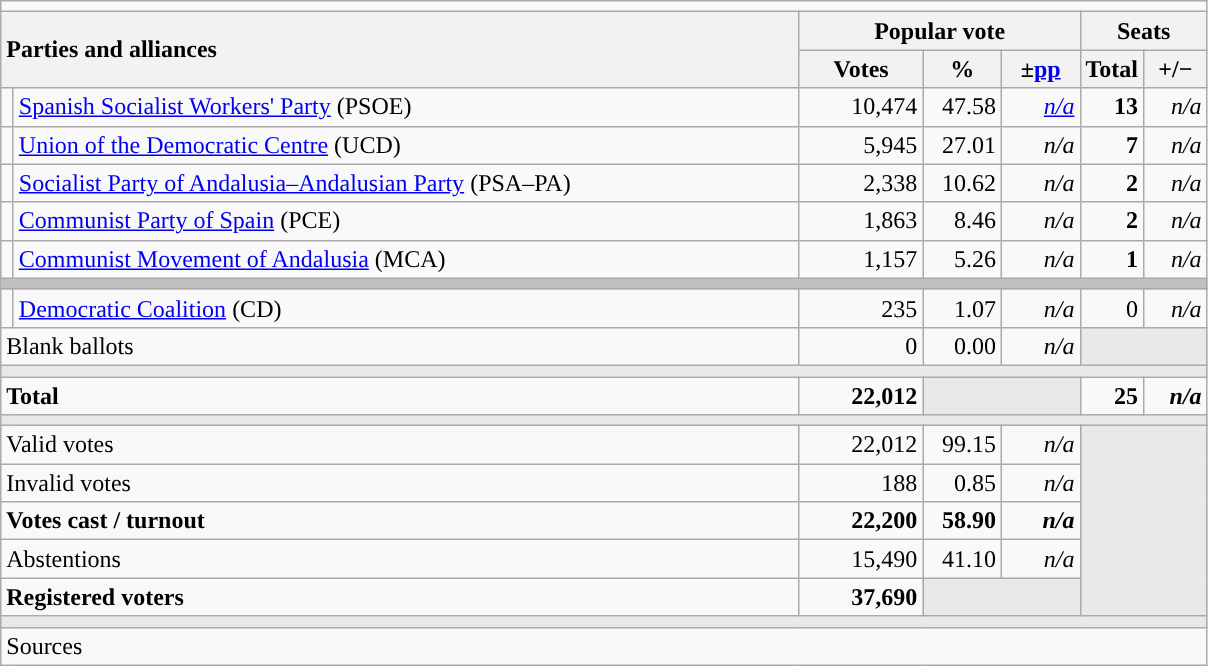<table class="wikitable" style="text-align:right;">
<tr>
<td colspan="7"></td>
</tr>
<tr>
<th style="text-align:left;" rowspan="2" colspan="2" width="525">Parties and alliances</th>
<th colspan="3">Popular vote</th>
<th colspan="2">Seats</th>
</tr>
<tr>
<th width="75">Votes</th>
<th width="45">%</th>
<th width="45">±<a href='#'>pp</a></th>
<th width="35">Total</th>
<th width="35">+/−</th>
</tr>
<tr>
<td width="1" style="color:inherit;background:"></td>
<td align="left"><a href='#'>Spanish Socialist Workers' Party</a> (PSOE)</td>
<td>10,474</td>
<td>47.58</td>
<td><em><a href='#'>n/a</a></em></td>
<td><strong>13</strong></td>
<td><em>n/a</em></td>
</tr>
<tr>
<td style="color:inherit;background:"></td>
<td align="left"><a href='#'>Union of the Democratic Centre</a> (UCD)</td>
<td>5,945</td>
<td>27.01</td>
<td><em>n/a</em></td>
<td><strong>7</strong></td>
<td><em>n/a</em></td>
</tr>
<tr>
<td style="color:inherit;background:"></td>
<td align="left"><a href='#'>Socialist Party of Andalusia–Andalusian Party</a> (PSA–PA)</td>
<td>2,338</td>
<td>10.62</td>
<td><em>n/a</em></td>
<td><strong>2</strong></td>
<td><em>n/a</em></td>
</tr>
<tr>
<td style="color:inherit;background:"></td>
<td align="left"><a href='#'>Communist Party of Spain</a> (PCE)</td>
<td>1,863</td>
<td>8.46</td>
<td><em>n/a</em></td>
<td><strong>2</strong></td>
<td><em>n/a</em></td>
</tr>
<tr>
<td style="color:inherit;background:"></td>
<td align="left"><a href='#'>Communist Movement of Andalusia</a> (MCA)</td>
<td>1,157</td>
<td>5.26</td>
<td><em>n/a</em></td>
<td><strong>1</strong></td>
<td><em>n/a</em></td>
</tr>
<tr>
<td colspan="7" bgcolor="#C0C0C0"></td>
</tr>
<tr>
<td style="color:inherit;background:"></td>
<td align="left"><a href='#'>Democratic Coalition</a> (CD)</td>
<td>235</td>
<td>1.07</td>
<td><em>n/a</em></td>
<td>0</td>
<td><em>n/a</em></td>
</tr>
<tr>
<td align="left" colspan="2">Blank ballots</td>
<td>0</td>
<td>0.00</td>
<td><em>n/a</em></td>
<td bgcolor="#E9E9E9" colspan="2"></td>
</tr>
<tr>
<td colspan="7" bgcolor="#E9E9E9"></td>
</tr>
<tr style="font-weight:bold;">
<td align="left" colspan="2">Total</td>
<td>22,012</td>
<td bgcolor="#E9E9E9" colspan="2"></td>
<td>25</td>
<td><em>n/a</em></td>
</tr>
<tr>
<td colspan="7" bgcolor="#E9E9E9"></td>
</tr>
<tr>
<td align="left" colspan="2">Valid votes</td>
<td>22,012</td>
<td>99.15</td>
<td><em>n/a</em></td>
<td bgcolor="#E9E9E9" colspan="2" rowspan="5"></td>
</tr>
<tr>
<td align="left" colspan="2">Invalid votes</td>
<td>188</td>
<td>0.85</td>
<td><em>n/a</em></td>
</tr>
<tr style="font-weight:bold;">
<td align="left" colspan="2">Votes cast / turnout</td>
<td>22,200</td>
<td>58.90</td>
<td><em>n/a</em></td>
</tr>
<tr>
<td align="left" colspan="2">Abstentions</td>
<td>15,490</td>
<td>41.10</td>
<td><em>n/a</em></td>
</tr>
<tr style="font-weight:bold;">
<td align="left" colspan="2">Registered voters</td>
<td>37,690</td>
<td bgcolor="#E9E9E9" colspan="2"></td>
</tr>
<tr>
<td colspan="7" bgcolor="#E9E9E9"></td>
</tr>
<tr>
<td align="left" colspan="7">Sources</td>
</tr>
</table>
